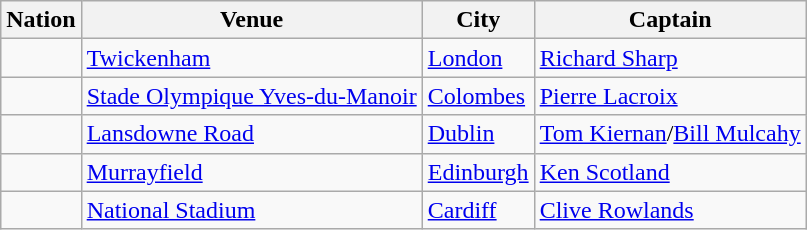<table class="wikitable">
<tr>
<th><strong>Nation</strong></th>
<th><strong>Venue</strong></th>
<th><strong>City</strong></th>
<th><strong>Captain</strong></th>
</tr>
<tr>
<td></td>
<td><a href='#'>Twickenham</a></td>
<td><a href='#'>London</a></td>
<td><a href='#'>Richard Sharp</a></td>
</tr>
<tr>
<td></td>
<td><a href='#'>Stade Olympique Yves-du-Manoir</a></td>
<td><a href='#'>Colombes</a></td>
<td><a href='#'>Pierre Lacroix</a></td>
</tr>
<tr>
<td></td>
<td><a href='#'>Lansdowne Road</a></td>
<td><a href='#'>Dublin</a></td>
<td><a href='#'>Tom Kiernan</a>/<a href='#'>Bill Mulcahy</a></td>
</tr>
<tr>
<td></td>
<td><a href='#'>Murrayfield</a></td>
<td><a href='#'>Edinburgh</a></td>
<td><a href='#'>Ken Scotland</a></td>
</tr>
<tr>
<td></td>
<td><a href='#'>National Stadium</a></td>
<td><a href='#'>Cardiff</a></td>
<td><a href='#'>Clive Rowlands</a></td>
</tr>
</table>
